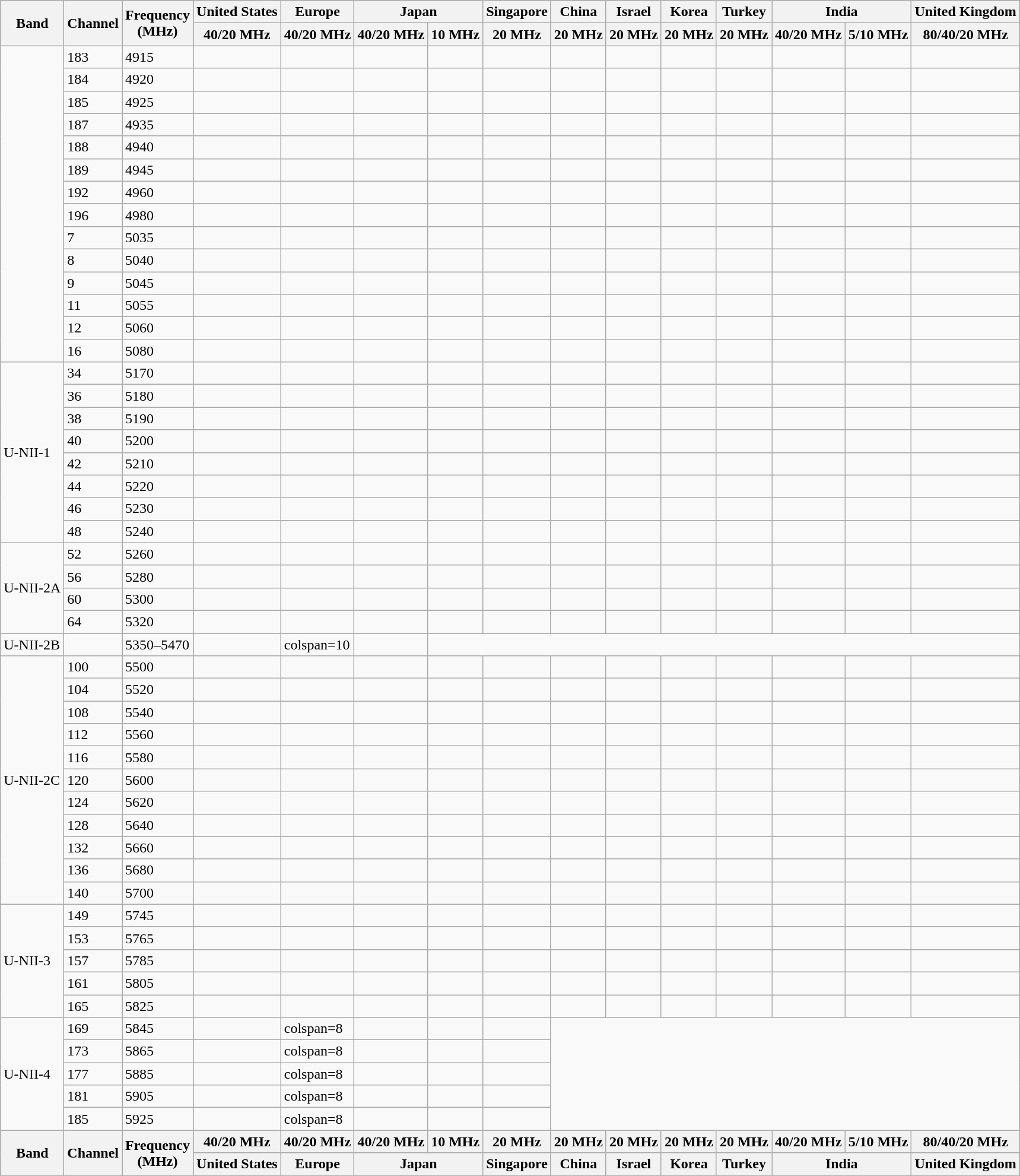<table class="wikitable sortable sticky-table-head sticky-table-col1">
<tr>
<th rowspan=2>Band</th>
<th rowspan=2>Channel</th>
<th rowspan=2>Frequency<br>(MHz)</th>
<th>United States</th>
<th>Europe</th>
<th colspan=2>Japan</th>
<th>Singapore</th>
<th>China</th>
<th>Israel</th>
<th>Korea</th>
<th>Turkey</th>
<th colspan=2>India</th>
<th>United Kingdom</th>
</tr>
<tr>
<th class="unsortable sticky-table-none">40/20 MHz</th>
<th class="unsortable">40/20 MHz</th>
<th class="unsortable">40/20 MHz</th>
<th class="unsortable">10 MHz</th>
<th class="unsortable">20 MHz</th>
<th class="unsortable">20 MHz</th>
<th class="unsortable">20 MHz</th>
<th class="unsortable">20 MHz</th>
<th class="unsortable">20 MHz</th>
<th class="unsortable">40/20 MHz</th>
<th class="unsortable">5/10 MHz</th>
<th class="unsortable">80/40/20 MHz</th>
</tr>
<tr>
<td class="sticky-table-none" rowspan=14></td>
<td class="sticky-table-left">183</td>
<td>4915</td>
<td></td>
<td></td>
<td></td>
<td></td>
<td></td>
<td></td>
<td></td>
<td></td>
<td></td>
<td></td>
<td></td>
<td></td>
</tr>
<tr>
<td>184</td>
<td>4920</td>
<td></td>
<td></td>
<td></td>
<td></td>
<td></td>
<td></td>
<td></td>
<td></td>
<td></td>
<td></td>
<td></td>
<td></td>
</tr>
<tr>
<td>185</td>
<td>4925</td>
<td></td>
<td></td>
<td></td>
<td></td>
<td></td>
<td></td>
<td></td>
<td></td>
<td></td>
<td></td>
<td></td>
<td></td>
</tr>
<tr>
<td>187</td>
<td>4935</td>
<td></td>
<td></td>
<td></td>
<td></td>
<td></td>
<td></td>
<td></td>
<td></td>
<td></td>
<td></td>
<td></td>
<td></td>
</tr>
<tr>
<td>188</td>
<td>4940</td>
<td></td>
<td></td>
<td></td>
<td></td>
<td></td>
<td></td>
<td></td>
<td></td>
<td></td>
<td></td>
<td></td>
<td></td>
</tr>
<tr>
<td>189</td>
<td>4945</td>
<td></td>
<td></td>
<td></td>
<td></td>
<td></td>
<td></td>
<td></td>
<td></td>
<td></td>
<td></td>
<td></td>
<td></td>
</tr>
<tr>
<td>192</td>
<td>4960</td>
<td></td>
<td></td>
<td></td>
<td></td>
<td></td>
<td></td>
<td></td>
<td></td>
<td></td>
<td></td>
<td></td>
<td></td>
</tr>
<tr>
<td>196</td>
<td>4980</td>
<td></td>
<td></td>
<td></td>
<td></td>
<td></td>
<td></td>
<td></td>
<td></td>
<td></td>
<td></td>
<td></td>
<td></td>
</tr>
<tr>
<td>7</td>
<td>5035</td>
<td></td>
<td></td>
<td></td>
<td></td>
<td></td>
<td></td>
<td></td>
<td></td>
<td></td>
<td></td>
<td></td>
<td></td>
</tr>
<tr>
<td>8</td>
<td>5040</td>
<td></td>
<td></td>
<td></td>
<td></td>
<td></td>
<td></td>
<td></td>
<td></td>
<td></td>
<td></td>
<td></td>
<td></td>
</tr>
<tr>
<td>9</td>
<td>5045</td>
<td></td>
<td></td>
<td></td>
<td></td>
<td></td>
<td></td>
<td></td>
<td></td>
<td></td>
<td></td>
<td></td>
<td></td>
</tr>
<tr>
<td>11</td>
<td>5055</td>
<td></td>
<td></td>
<td></td>
<td></td>
<td></td>
<td></td>
<td></td>
<td></td>
<td></td>
<td></td>
<td></td>
<td></td>
</tr>
<tr>
<td>12</td>
<td>5060</td>
<td></td>
<td></td>
<td></td>
<td></td>
<td></td>
<td></td>
<td></td>
<td></td>
<td></td>
<td></td>
<td></td>
<td></td>
</tr>
<tr>
<td>16</td>
<td>5080</td>
<td></td>
<td></td>
<td></td>
<td></td>
<td></td>
<td></td>
<td></td>
<td></td>
<td></td>
<td></td>
<td></td>
<td></td>
</tr>
<tr>
<td class="sticky-table-none" rowspan=8>U-NII-1</td>
<td class="sticky-table-left">34</td>
<td>5170</td>
<td></td>
<td></td>
<td></td>
<td></td>
<td></td>
<td></td>
<td></td>
<td></td>
<td></td>
<td></td>
<td></td>
<td></td>
</tr>
<tr>
<td>36</td>
<td>5180</td>
<td></td>
<td></td>
<td></td>
<td></td>
<td></td>
<td></td>
<td></td>
<td></td>
<td></td>
<td></td>
<td></td>
<td></td>
</tr>
<tr>
<td>38</td>
<td>5190</td>
<td></td>
<td></td>
<td></td>
<td></td>
<td></td>
<td></td>
<td></td>
<td></td>
<td></td>
<td></td>
<td></td>
<td></td>
</tr>
<tr>
<td>40</td>
<td>5200</td>
<td></td>
<td></td>
<td></td>
<td></td>
<td></td>
<td></td>
<td></td>
<td></td>
<td></td>
<td></td>
<td></td>
<td></td>
</tr>
<tr>
<td>42</td>
<td>5210</td>
<td></td>
<td></td>
<td></td>
<td></td>
<td></td>
<td></td>
<td></td>
<td></td>
<td></td>
<td></td>
<td></td>
<td></td>
</tr>
<tr>
<td>44</td>
<td>5220</td>
<td></td>
<td></td>
<td></td>
<td></td>
<td></td>
<td></td>
<td></td>
<td></td>
<td></td>
<td></td>
<td></td>
<td></td>
</tr>
<tr>
<td>46</td>
<td>5230</td>
<td></td>
<td></td>
<td></td>
<td></td>
<td></td>
<td></td>
<td></td>
<td></td>
<td></td>
<td></td>
<td></td>
<td></td>
</tr>
<tr>
<td>48</td>
<td>5240</td>
<td></td>
<td></td>
<td></td>
<td></td>
<td></td>
<td></td>
<td></td>
<td></td>
<td></td>
<td></td>
<td></td>
<td></td>
</tr>
<tr>
<td class="sticky-table-none" rowspan=4>U-NII-2A</td>
<td class="sticky-table-left">52</td>
<td>5260</td>
<td></td>
<td></td>
<td></td>
<td></td>
<td></td>
<td></td>
<td></td>
<td></td>
<td></td>
<td></td>
<td></td>
<td></td>
</tr>
<tr>
<td>56</td>
<td>5280</td>
<td></td>
<td></td>
<td></td>
<td></td>
<td></td>
<td></td>
<td></td>
<td></td>
<td></td>
<td></td>
<td></td>
<td></td>
</tr>
<tr>
<td>60</td>
<td>5300</td>
<td></td>
<td></td>
<td></td>
<td></td>
<td></td>
<td></td>
<td></td>
<td></td>
<td></td>
<td></td>
<td></td>
<td></td>
</tr>
<tr>
<td>64</td>
<td>5320</td>
<td></td>
<td></td>
<td></td>
<td></td>
<td></td>
<td></td>
<td></td>
<td></td>
<td></td>
<td></td>
<td></td>
<td></td>
</tr>
<tr>
<td>U-NII-2B</td>
<td></td>
<td>5350–5470</td>
<td></td>
<td>colspan=10 </td>
<td></td>
</tr>
<tr>
<td class="sticky-table-none" rowspan=11>U-NII-2C</td>
<td class="sticky-table-left">100</td>
<td>5500</td>
<td></td>
<td></td>
<td></td>
<td></td>
<td></td>
<td></td>
<td></td>
<td></td>
<td></td>
<td></td>
<td></td>
<td></td>
</tr>
<tr>
<td>104</td>
<td>5520</td>
<td></td>
<td></td>
<td></td>
<td></td>
<td></td>
<td></td>
<td></td>
<td></td>
<td></td>
<td></td>
<td></td>
<td></td>
</tr>
<tr>
<td>108</td>
<td>5540</td>
<td></td>
<td></td>
<td></td>
<td></td>
<td></td>
<td></td>
<td></td>
<td></td>
<td></td>
<td></td>
<td></td>
<td></td>
</tr>
<tr>
<td>112</td>
<td>5560</td>
<td></td>
<td></td>
<td></td>
<td></td>
<td></td>
<td></td>
<td></td>
<td></td>
<td></td>
<td></td>
<td></td>
<td></td>
</tr>
<tr>
<td>116</td>
<td>5580</td>
<td></td>
<td></td>
<td></td>
<td></td>
<td></td>
<td></td>
<td></td>
<td></td>
<td></td>
<td></td>
<td></td>
<td></td>
</tr>
<tr>
<td>120</td>
<td>5600</td>
<td></td>
<td></td>
<td></td>
<td></td>
<td></td>
<td></td>
<td></td>
<td></td>
<td></td>
<td></td>
<td></td>
<td></td>
</tr>
<tr>
<td>124</td>
<td>5620</td>
<td></td>
<td></td>
<td></td>
<td></td>
<td></td>
<td></td>
<td></td>
<td></td>
<td></td>
<td></td>
<td></td>
<td></td>
</tr>
<tr>
<td>128</td>
<td>5640</td>
<td></td>
<td></td>
<td></td>
<td></td>
<td></td>
<td></td>
<td></td>
<td></td>
<td></td>
<td></td>
<td></td>
<td></td>
</tr>
<tr>
<td>132</td>
<td>5660</td>
<td></td>
<td></td>
<td></td>
<td></td>
<td></td>
<td></td>
<td></td>
<td></td>
<td></td>
<td></td>
<td></td>
<td></td>
</tr>
<tr>
<td>136</td>
<td>5680</td>
<td></td>
<td></td>
<td></td>
<td></td>
<td></td>
<td></td>
<td></td>
<td></td>
<td></td>
<td></td>
<td></td>
<td></td>
</tr>
<tr>
<td>140</td>
<td>5700</td>
<td></td>
<td></td>
<td></td>
<td></td>
<td></td>
<td></td>
<td></td>
<td></td>
<td></td>
<td></td>
<td></td>
<td></td>
</tr>
<tr>
<td class="sticky-table-none" rowspan=5>U-NII-3</td>
<td class="sticky-table-left">149</td>
<td>5745</td>
<td></td>
<td></td>
<td></td>
<td></td>
<td></td>
<td></td>
<td></td>
<td></td>
<td></td>
<td></td>
<td></td>
<td></td>
</tr>
<tr>
<td>153</td>
<td>5765</td>
<td></td>
<td></td>
<td></td>
<td></td>
<td></td>
<td></td>
<td></td>
<td></td>
<td></td>
<td></td>
<td></td>
<td></td>
</tr>
<tr>
<td>157</td>
<td>5785</td>
<td></td>
<td></td>
<td></td>
<td></td>
<td></td>
<td></td>
<td></td>
<td></td>
<td></td>
<td></td>
<td></td>
<td></td>
</tr>
<tr>
<td>161</td>
<td>5805</td>
<td></td>
<td></td>
<td></td>
<td></td>
<td></td>
<td></td>
<td></td>
<td></td>
<td></td>
<td></td>
<td></td>
<td></td>
</tr>
<tr>
<td>165</td>
<td>5825</td>
<td></td>
<td></td>
<td></td>
<td></td>
<td></td>
<td></td>
<td></td>
<td></td>
<td></td>
<td></td>
<td></td>
<td></td>
</tr>
<tr>
<td class="sticky-table-none" rowspan=5>U-NII-4</td>
<td class="sticky-table-left">169</td>
<td>5845</td>
<td></td>
<td>colspan=8 </td>
<td></td>
<td></td>
<td></td>
</tr>
<tr>
<td>173</td>
<td>5865</td>
<td></td>
<td>colspan=8 </td>
<td></td>
<td></td>
<td></td>
</tr>
<tr>
<td>177</td>
<td>5885</td>
<td></td>
<td>colspan=8 </td>
<td></td>
<td></td>
<td></td>
</tr>
<tr>
<td>181</td>
<td>5905</td>
<td></td>
<td>colspan=8 </td>
<td></td>
<td></td>
<td></td>
</tr>
<tr>
<td>185</td>
<td>5925<br></td>
<td></td>
<td>colspan=8 </td>
<td></td>
<td></td>
<td></td>
</tr>
<tr class="sortbottom">
<th rowspan=2>Band</th>
<th rowspan=2>Channel</th>
<th rowspan=2>Frequency<br>(MHz)</th>
<th>40/20 MHz</th>
<th>40/20 MHz</th>
<th>40/20 MHz</th>
<th>10 MHz</th>
<th>20 MHz</th>
<th>20 MHz</th>
<th>20 MHz</th>
<th>20 MHz</th>
<th>20 MHz</th>
<th>40/20 MHz</th>
<th>5/10 MHz</th>
<th>80/40/20 MHz</th>
</tr>
<tr class="sortbottom">
<th class="sticky-table-none">United States</th>
<th>Europe</th>
<th colspan=2>Japan</th>
<th>Singapore</th>
<th>China</th>
<th>Israel</th>
<th>Korea</th>
<th>Turkey</th>
<th colspan=2>India</th>
<th>United Kingdom</th>
</tr>
</table>
